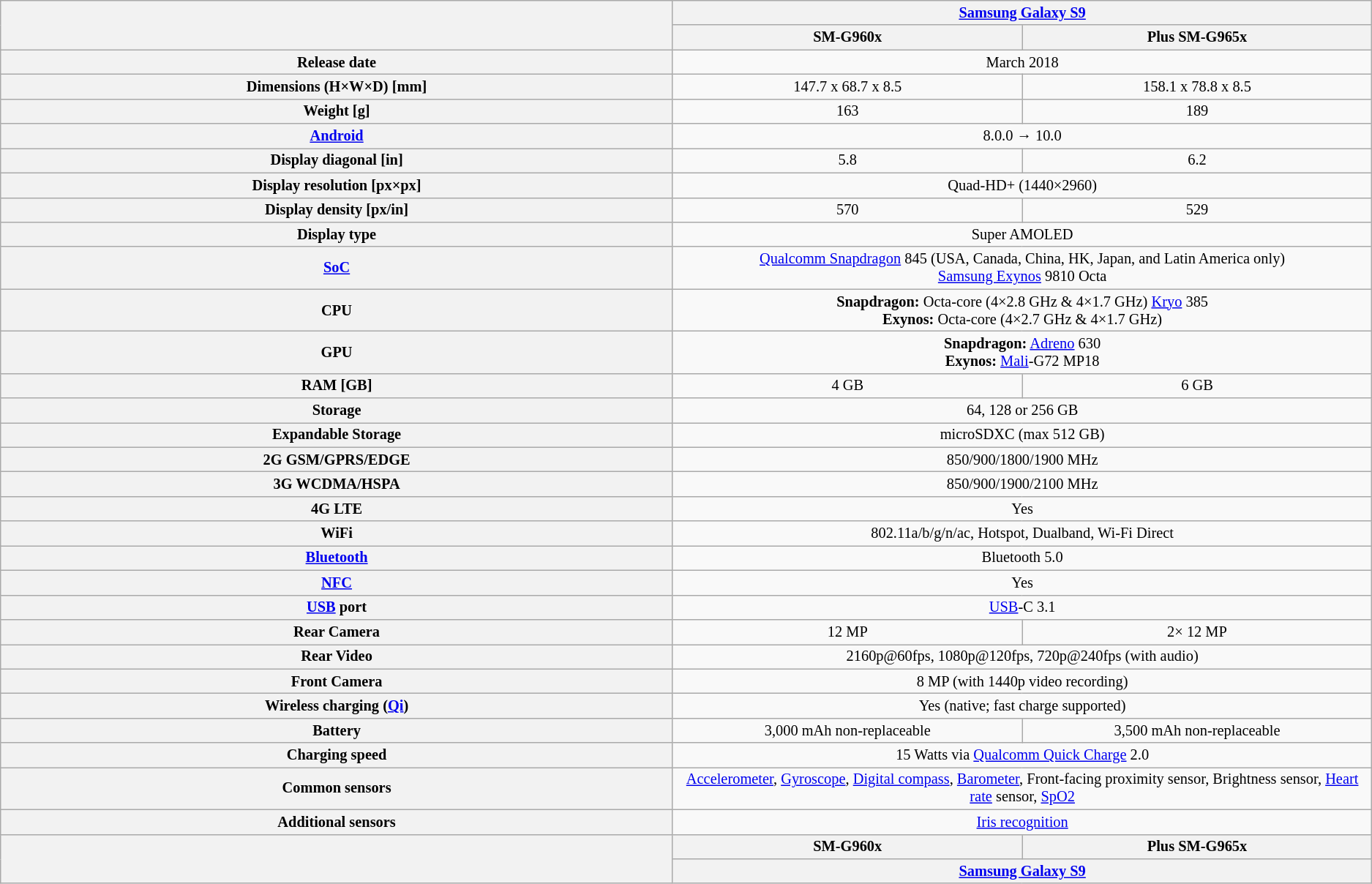<table class="wikitable" style="text-align: center; font-size:85%">
<tr>
<th width="8%" rowspan="2"></th>
<th width="8%" colspan=2><a href='#'>Samsung Galaxy S9</a></th>
</tr>
<tr>
<th>SM-G960x</th>
<th>Plus SM-G965x</th>
</tr>
<tr>
<th>Release date</th>
<td colspan="2">March 2018</td>
</tr>
<tr>
<th title="height × width × depth, all in millimetres">Dimensions (H×W×D) [mm]</th>
<td colspan="1">147.7 x 68.7 x 8.5</td>
<td colspan="1">158.1 x 78.8 x 8.5</td>
</tr>
<tr>
<th title="weight with battery in grams">Weight [g]</th>
<td colspan="1">163</td>
<td colspan="1">189</td>
</tr>
<tr>
<th title="Operating System"><a href='#'>Android</a></th>
<td colspan="2">8.0.0 → 10.0</td>
</tr>
<tr>
<th>Display diagonal [in]</th>
<td colspan="1">5.8</td>
<td colspan="1">6.2</td>
</tr>
<tr>
<th>Display resolution [px×px]</th>
<td colspan="2">Quad-HD+ (1440×2960)</td>
</tr>
<tr>
<th>Display density [px/in]</th>
<td colspan="1">570</td>
<td colspan="1">529</td>
</tr>
<tr>
<th>Display type</th>
<td colspan="2">Super AMOLED</td>
</tr>
<tr>
<th><a href='#'>SoC</a></th>
<td colspan="2"><a href='#'>Qualcomm Snapdragon</a> 845 (USA, Canada, China, HK, Japan, and Latin America only)<br><a href='#'>Samsung Exynos</a> 9810 Octa</td>
</tr>
<tr>
<th>CPU</th>
<td colspan="2"><strong>Snapdragon:</strong> Octa-core (4×2.8 GHz & 4×1.7 GHz) <a href='#'>Kryo</a> 385<br><strong>Exynos:</strong> Octa-core (4×2.7 GHz & 4×1.7 GHz)</td>
</tr>
<tr>
<th>GPU</th>
<td colspan="2"><strong>Snapdragon:</strong> <a href='#'>Adreno</a> 630<br><strong>Exynos:</strong> <a href='#'>Mali</a>-G72 MP18</td>
</tr>
<tr>
<th>RAM [GB]</th>
<td colspan="1">4 GB</td>
<td colspan="1">6 GB</td>
</tr>
<tr>
<th>Storage</th>
<td colspan="2">64, 128 or 256 GB</td>
</tr>
<tr>
<th>Expandable Storage</th>
<td colspan="2">microSDXC (max 512 GB)</td>
</tr>
<tr>
<th>2G GSM/GPRS/EDGE</th>
<td colspan="2">850/900/1800/1900 MHz</td>
</tr>
<tr>
<th>3G WCDMA/HSPA</th>
<td colspan="2">850/900/1900/2100 MHz</td>
</tr>
<tr>
<th>4G LTE</th>
<td colspan="2">Yes</td>
</tr>
<tr>
<th>WiFi</th>
<td colspan="2">802.11a/b/g/n/ac, Hotspot, Dualband, Wi-Fi Direct</td>
</tr>
<tr>
<th><a href='#'>Bluetooth</a></th>
<td colspan="2">Bluetooth 5.0</td>
</tr>
<tr>
<th><a href='#'>NFC</a></th>
<td colspan="2">Yes</td>
</tr>
<tr>
<th><a href='#'>USB</a> port</th>
<td colspan="2"><a href='#'>USB</a>-C 3.1</td>
</tr>
<tr>
<th>Rear Camera</th>
<td colspan="1">12 MP</td>
<td colspan="1">2× 12 MP</td>
</tr>
<tr>
<th>Rear Video</th>
<td colspan="2">2160p@60fps, 1080p@120fps, 720p@240fps (with audio)</td>
</tr>
<tr>
<th>Front Camera</th>
<td colspan="2">8 MP (with 1440p video recording)</td>
</tr>
<tr>
<th>Wireless charging (<a href='#'>Qi</a>)</th>
<td colspan="2">Yes (native; fast charge supported)</td>
</tr>
<tr>
<th>Battery</th>
<td colspan="1">3,000 mAh non-replaceable</td>
<td colspan="1">3,500 mAh non-replaceable</td>
</tr>
<tr>
<th>Charging speed</th>
<td colspan="2">15 Watts via <a href='#'>Qualcomm Quick Charge</a> 2.0</td>
</tr>
<tr>
<th>Common sensors</th>
<td colspan="2"><a href='#'>Accelerometer</a>, <a href='#'>Gyroscope</a>, <a href='#'>Digital compass</a>, <a href='#'>Barometer</a>, Front-facing proximity sensor, Brightness sensor, <a href='#'>Heart rate</a> sensor, <a href='#'>SpO2</a></td>
</tr>
<tr>
<th>Additional sensors</th>
<td colspan="2"><a href='#'>Iris recognition</a></td>
</tr>
<tr>
<th width="8%" rowspan="2"></th>
<th>SM-G960x</th>
<th>Plus SM-G965x</th>
</tr>
<tr>
<th width="8%" colspan=2><a href='#'>Samsung Galaxy S9</a></th>
</tr>
</table>
